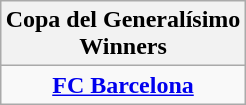<table class="wikitable" style="text-align: center; margin: 0 auto;">
<tr>
<th>Copa del Generalísimo<br>Winners</th>
</tr>
<tr>
<td><strong><a href='#'>FC Barcelona</a></strong></td>
</tr>
</table>
